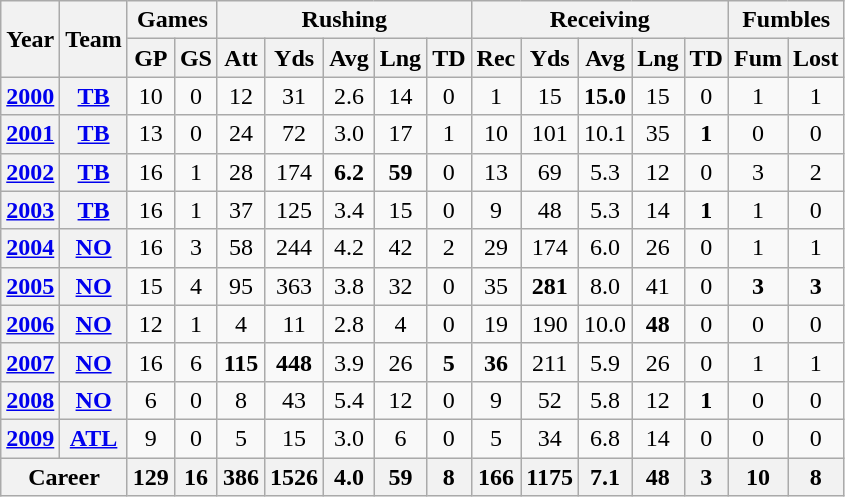<table class="wikitable" style="text-align:center">
<tr>
<th rowspan="2">Year</th>
<th rowspan="2">Team</th>
<th colspan="2">Games</th>
<th colspan="5">Rushing</th>
<th colspan="5">Receiving</th>
<th colspan="2">Fumbles</th>
</tr>
<tr>
<th>GP</th>
<th>GS</th>
<th>Att</th>
<th>Yds</th>
<th>Avg</th>
<th>Lng</th>
<th>TD</th>
<th>Rec</th>
<th>Yds</th>
<th>Avg</th>
<th>Lng</th>
<th>TD</th>
<th>Fum</th>
<th>Lost</th>
</tr>
<tr>
<th><a href='#'>2000</a></th>
<th><a href='#'>TB</a></th>
<td>10</td>
<td>0</td>
<td>12</td>
<td>31</td>
<td>2.6</td>
<td>14</td>
<td>0</td>
<td>1</td>
<td>15</td>
<td><strong>15.0</strong></td>
<td>15</td>
<td>0</td>
<td>1</td>
<td>1</td>
</tr>
<tr>
<th><a href='#'>2001</a></th>
<th><a href='#'>TB</a></th>
<td>13</td>
<td>0</td>
<td>24</td>
<td>72</td>
<td>3.0</td>
<td>17</td>
<td>1</td>
<td>10</td>
<td>101</td>
<td>10.1</td>
<td>35</td>
<td><strong>1</strong></td>
<td>0</td>
<td>0</td>
</tr>
<tr>
<th><a href='#'>2002</a></th>
<th><a href='#'>TB</a></th>
<td>16</td>
<td>1</td>
<td>28</td>
<td>174</td>
<td><strong>6.2</strong></td>
<td><strong>59</strong></td>
<td>0</td>
<td>13</td>
<td>69</td>
<td>5.3</td>
<td>12</td>
<td>0</td>
<td>3</td>
<td>2</td>
</tr>
<tr>
<th><a href='#'>2003</a></th>
<th><a href='#'>TB</a></th>
<td>16</td>
<td>1</td>
<td>37</td>
<td>125</td>
<td>3.4</td>
<td>15</td>
<td>0</td>
<td>9</td>
<td>48</td>
<td>5.3</td>
<td>14</td>
<td><strong>1</strong></td>
<td>1</td>
<td>0</td>
</tr>
<tr>
<th><a href='#'>2004</a></th>
<th><a href='#'>NO</a></th>
<td>16</td>
<td>3</td>
<td>58</td>
<td>244</td>
<td>4.2</td>
<td>42</td>
<td>2</td>
<td>29</td>
<td>174</td>
<td>6.0</td>
<td>26</td>
<td>0</td>
<td>1</td>
<td>1</td>
</tr>
<tr>
<th><a href='#'>2005</a></th>
<th><a href='#'>NO</a></th>
<td>15</td>
<td>4</td>
<td>95</td>
<td>363</td>
<td>3.8</td>
<td>32</td>
<td>0</td>
<td>35</td>
<td><strong>281</strong></td>
<td>8.0</td>
<td>41</td>
<td>0</td>
<td><strong>3</strong></td>
<td><strong>3</strong></td>
</tr>
<tr>
<th><a href='#'>2006</a></th>
<th><a href='#'>NO</a></th>
<td>12</td>
<td>1</td>
<td>4</td>
<td>11</td>
<td>2.8</td>
<td>4</td>
<td>0</td>
<td>19</td>
<td>190</td>
<td>10.0</td>
<td><strong>48</strong></td>
<td>0</td>
<td>0</td>
<td>0</td>
</tr>
<tr>
<th><a href='#'>2007</a></th>
<th><a href='#'>NO</a></th>
<td>16</td>
<td>6</td>
<td><strong>115</strong></td>
<td><strong>448</strong></td>
<td>3.9</td>
<td>26</td>
<td><strong>5</strong></td>
<td><strong>36</strong></td>
<td>211</td>
<td>5.9</td>
<td>26</td>
<td>0</td>
<td>1</td>
<td>1</td>
</tr>
<tr>
<th><a href='#'>2008</a></th>
<th><a href='#'>NO</a></th>
<td>6</td>
<td>0</td>
<td>8</td>
<td>43</td>
<td>5.4</td>
<td>12</td>
<td>0</td>
<td>9</td>
<td>52</td>
<td>5.8</td>
<td>12</td>
<td><strong>1</strong></td>
<td>0</td>
<td>0</td>
</tr>
<tr>
<th><a href='#'>2009</a></th>
<th><a href='#'>ATL</a></th>
<td>9</td>
<td>0</td>
<td>5</td>
<td>15</td>
<td>3.0</td>
<td>6</td>
<td>0</td>
<td>5</td>
<td>34</td>
<td>6.8</td>
<td>14</td>
<td>0</td>
<td>0</td>
<td>0</td>
</tr>
<tr>
<th colspan="2">Career</th>
<th>129</th>
<th>16</th>
<th>386</th>
<th>1526</th>
<th>4.0</th>
<th>59</th>
<th>8</th>
<th>166</th>
<th>1175</th>
<th>7.1</th>
<th>48</th>
<th>3</th>
<th>10</th>
<th>8</th>
</tr>
</table>
